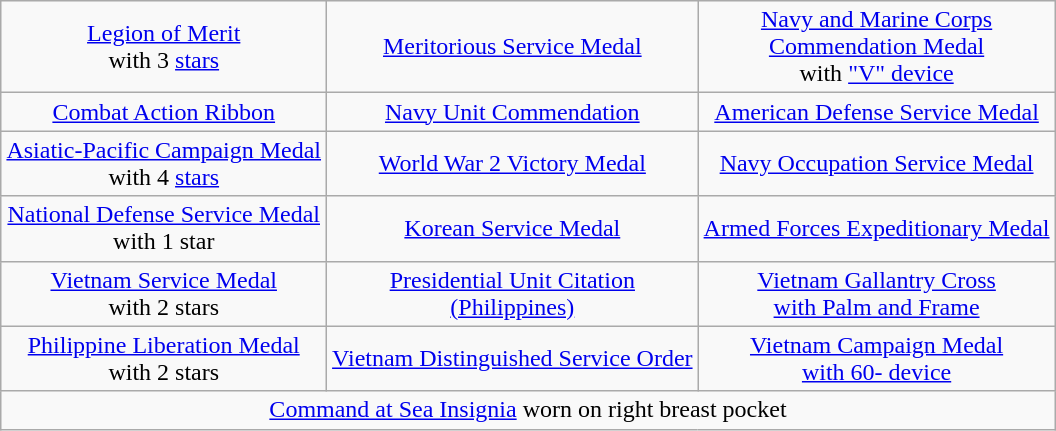<table class="wikitable" style="margin:1em auto; text-align:center;">
<tr>
<td><a href='#'>Legion of Merit</a><br>with 3 <a href='#'>stars</a></td>
<td><a href='#'>Meritorious Service Medal</a></td>
<td><a href='#'>Navy and Marine Corps<br>Commendation Medal</a><br>with <a href='#'>"V" device</a></td>
</tr>
<tr>
<td><a href='#'>Combat Action Ribbon</a></td>
<td><a href='#'>Navy Unit Commendation</a></td>
<td><a href='#'>American Defense Service Medal</a></td>
</tr>
<tr>
<td><a href='#'>Asiatic-Pacific Campaign Medal</a><br>with 4 <a href='#'>stars</a></td>
<td><a href='#'>World War 2 Victory Medal</a></td>
<td><a href='#'>Navy Occupation Service Medal</a></td>
</tr>
<tr>
<td><a href='#'>National Defense Service Medal</a><br>with 1 star</td>
<td><a href='#'>Korean Service Medal</a></td>
<td><a href='#'>Armed Forces Expeditionary Medal</a></td>
</tr>
<tr>
<td><a href='#'>Vietnam Service Medal</a><br>with 2 stars</td>
<td><a href='#'>Presidential Unit Citation<br>(Philippines)</a></td>
<td><a href='#'>Vietnam Gallantry Cross<br>with Palm and Frame</a></td>
</tr>
<tr>
<td><a href='#'>Philippine Liberation Medal</a><br>with 2 stars</td>
<td><a href='#'>Vietnam Distinguished Service Order</a></td>
<td><a href='#'>Vietnam Campaign Medal<br>with 60- device</a></td>
</tr>
<tr>
<td colspan="3"><a href='#'>Command at Sea Insignia</a> worn on right breast pocket</td>
</tr>
</table>
